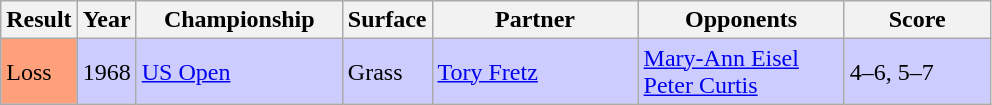<table class="sortable wikitable">
<tr>
<th style="width:40px">Result</th>
<th style="width:30px">Year</th>
<th style="width:130px">Championship</th>
<th style="width:50px">Surface</th>
<th style="width:130px">Partner</th>
<th style="width:130px">Opponents</th>
<th style="width:90px" class="unsortable">Score</th>
</tr>
<tr style="background:#ccf;">
<td style="background:#ffa07a;">Loss</td>
<td>1968</td>
<td><a href='#'>US Open</a></td>
<td>Grass</td>
<td> <a href='#'>Tory Fretz</a></td>
<td> <a href='#'>Mary-Ann Eisel</a> <br>  <a href='#'>Peter Curtis</a></td>
<td>4–6, 5–7</td>
</tr>
</table>
